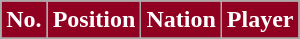<table class="wikitable sortable">
<tr>
<th style="background:#900020; color:#fff;" scope=col>No.</th>
<th style="background:#900020; color:#fff;" scope=col>Position</th>
<th style="background:#900020; color:#fff;" scope=col>Nation</th>
<th style="background:#900020; color:#fff;" scope=col>Player</th>
</tr>
<tr>
</tr>
</table>
